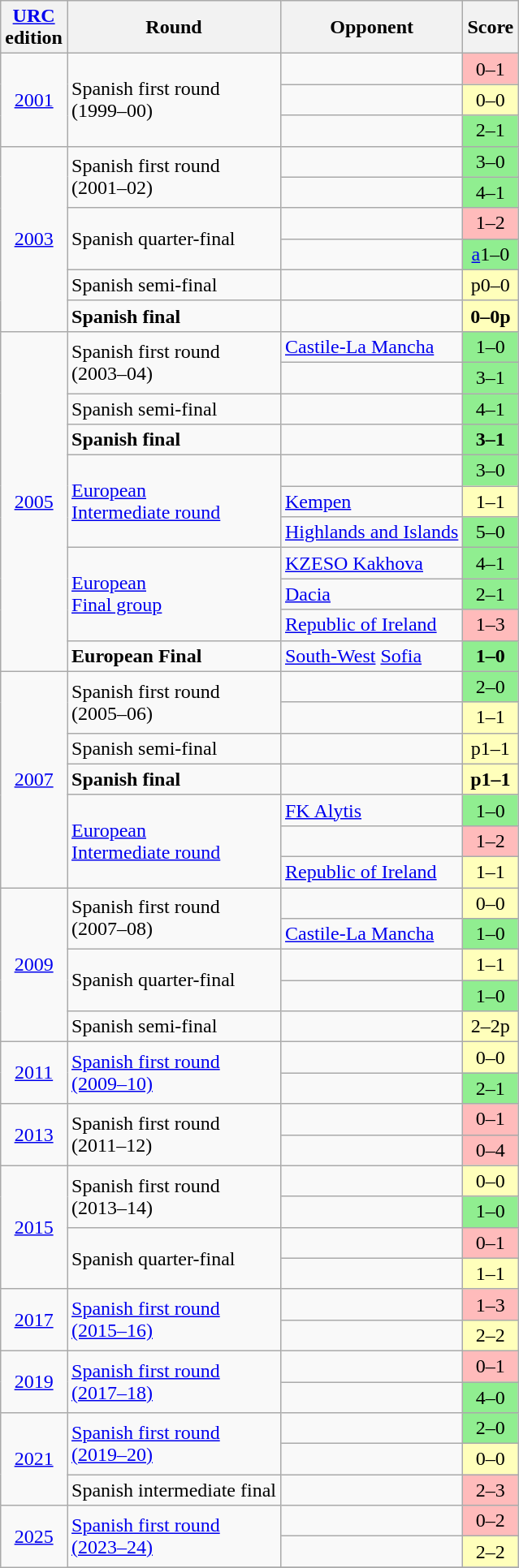<table class="wikitable sortable collapsible collapsed">
<tr>
<th><a href='#'>URC</a><br>edition</th>
<th>Round</th>
<th>Opponent</th>
<th>Score</th>
</tr>
<tr>
<td align=center rowspan=3><a href='#'>2001</a></td>
<td rowspan=3>Spanish first round<br>(1999–00)</td>
<td></td>
<td style="background:#fbb" align="center">0–1</td>
</tr>
<tr>
<td></td>
<td style="background:#ffb" align="center">0–0</td>
</tr>
<tr>
<td></td>
<td style="background:lightgreen" align="center">2–1</td>
</tr>
<tr>
<td align=center rowspan=6><a href='#'>2003</a></td>
<td rowspan=2>Spanish first round<br>(2001–02)</td>
<td></td>
<td style="background:lightgreen" align="center">3–0</td>
</tr>
<tr>
<td></td>
<td style="background:lightgreen" align="center">4–1</td>
</tr>
<tr>
<td rowspan=2>Spanish quarter-final</td>
<td></td>
<td style="background:#fbb" align="center">1–2</td>
</tr>
<tr>
<td></td>
<td style="background:lightgreen" align="center"><a href='#'>a</a>1–0</td>
</tr>
<tr>
<td>Spanish semi-final</td>
<td></td>
<td style="background:#ffb" align="center">p0–0</td>
</tr>
<tr>
<td><strong>Spanish final</strong></td>
<td></td>
<td style="background:#ffb" align="center"><strong>0–0p</strong></td>
</tr>
<tr>
<td align=center rowspan=11><a href='#'>2005</a></td>
<td rowspan=2>Spanish first round<br>(2003–04)</td>
<td> <a href='#'>Castile-La Mancha</a></td>
<td style="background:lightgreen" align="center">1–0</td>
</tr>
<tr>
<td></td>
<td style="background:lightgreen" align="center">3–1</td>
</tr>
<tr>
<td>Spanish semi-final</td>
<td></td>
<td style="background:lightgreen" align="center">4–1</td>
</tr>
<tr>
<td><strong>Spanish final</strong></td>
<td></td>
<td style="background:lightgreen" align="center"><strong>3–1</strong></td>
</tr>
<tr>
<td rowspan=3><a href='#'>European<br>Intermediate round</a></td>
<td></td>
<td style="background:lightgreen" align="center">3–0</td>
</tr>
<tr>
<td> <a href='#'>Kempen</a></td>
<td style="background:#ffb" align="center">1–1</td>
</tr>
<tr>
<td> <a href='#'>Highlands and Islands</a></td>
<td style="background:lightgreen" align="center">5–0</td>
</tr>
<tr>
<td rowspan=3><a href='#'>European<br>Final group</a></td>
<td> <a href='#'>KZESO Kakhova</a></td>
<td style="background:lightgreen" align="center">4–1</td>
</tr>
<tr>
<td> <a href='#'>Dacia</a></td>
<td style="background:lightgreen" align="center">2–1</td>
</tr>
<tr>
<td> <a href='#'>Republic of Ireland</a></td>
<td style="background:#fbb" align="center">1–3</td>
</tr>
<tr>
<td><strong>European Final</strong></td>
<td> <a href='#'>South-West</a> <a href='#'>Sofia</a></td>
<td style="background:lightgreen" align="center"><strong>1–0</strong></td>
</tr>
<tr>
<td align=center rowspan=7><a href='#'>2007</a></td>
<td rowspan=2>Spanish first round<br>(2005–06)</td>
<td></td>
<td style="background:lightgreen" align="center">2–0</td>
</tr>
<tr>
<td></td>
<td style="background:#ffb" align="center">1–1</td>
</tr>
<tr>
<td>Spanish semi-final</td>
<td></td>
<td style="background:#ffb" align="center">p1–1</td>
</tr>
<tr>
<td><strong>Spanish final</strong></td>
<td></td>
<td style="background:#ffb" align="center"><strong>p1–1</strong></td>
</tr>
<tr>
<td rowspan=3><a href='#'>European<br>Intermediate round</a></td>
<td> <a href='#'>FK Alytis</a></td>
<td style="background:lightgreen" align="center">1–0</td>
</tr>
<tr>
<td> </td>
<td style="background:#fbb" align="center">1–2</td>
</tr>
<tr>
<td> <a href='#'>Republic of Ireland</a></td>
<td style="background:#ffb" align="center">1–1</td>
</tr>
<tr>
<td align=center rowspan=5><a href='#'>2009</a></td>
<td rowspan=2>Spanish first round<br>(2007–08)</td>
<td></td>
<td style="background:#ffb" align="center">0–0</td>
</tr>
<tr>
<td> <a href='#'>Castile-La Mancha</a></td>
<td style="background:lightgreen" align="center">1–0</td>
</tr>
<tr>
<td rowspan=2>Spanish quarter-final</td>
<td></td>
<td style="background:#ffb" align="center">1–1</td>
</tr>
<tr>
<td></td>
<td style="background:lightgreen" align="center">1–0</td>
</tr>
<tr>
<td>Spanish semi-final</td>
<td></td>
<td style="background:#ffb" align="center">2–2p</td>
</tr>
<tr>
<td align=center rowspan=2><a href='#'>2011</a></td>
<td rowspan=2><a href='#'>Spanish first round<br>(2009–10)</a></td>
<td></td>
<td style="background:#ffb" align="center">0–0</td>
</tr>
<tr>
<td></td>
<td style="background:lightgreen" align="center">2–1</td>
</tr>
<tr>
<td align=center rowspan=2><a href='#'>2013</a></td>
<td rowspan=2>Spanish first round<br>(2011–12)</td>
<td></td>
<td style="background:#fbb" align="center">0–1</td>
</tr>
<tr>
<td></td>
<td style="background:#fbb" align="center">0–4</td>
</tr>
<tr>
<td align=center rowspan=4><a href='#'>2015</a></td>
<td rowspan=2>Spanish first round<br>(2013–14)</td>
<td></td>
<td style="background:#ffb" align="center">0–0</td>
</tr>
<tr>
<td></td>
<td style="background:lightgreen" align="center">1–0</td>
</tr>
<tr>
<td rowspan=2>Spanish quarter-final</td>
<td></td>
<td style="background:#fbb" align="center">0–1</td>
</tr>
<tr>
<td></td>
<td style="background:#ffb" align="center">1–1</td>
</tr>
<tr>
<td align=center rowspan=2><a href='#'>2017</a></td>
<td rowspan=2><a href='#'>Spanish first round<br>(2015–16)</a></td>
<td></td>
<td style="background:#fbb" align="center">1–3</td>
</tr>
<tr>
<td></td>
<td style="background:#ffb" align="center">2–2</td>
</tr>
<tr>
<td align=center rowspan=2><a href='#'>2019</a></td>
<td rowspan=2><a href='#'>Spanish first round<br>(2017–18)</a></td>
<td></td>
<td style="background:#fbb" align="center">0–1</td>
</tr>
<tr>
<td></td>
<td style="background:lightgreen" align="center">4–0</td>
</tr>
<tr>
<td align=center rowspan=3><a href='#'>2021</a></td>
<td rowspan=2><a href='#'>Spanish first round<br>(2019–20)</a></td>
<td></td>
<td style="background:lightgreen" align="center">2–0</td>
</tr>
<tr>
<td></td>
<td style="background:#ffb" align="center">0–0</td>
</tr>
<tr>
<td>Spanish intermediate final</td>
<td></td>
<td style="background:#fbb" align="center">2–3</td>
</tr>
<tr>
<td align=center rowspan=3><a href='#'>2025</a></td>
<td rowspan=2><a href='#'>Spanish first round<br>(2023–24)</a></td>
<td></td>
<td style="background:#fbb" align="center">0–2</td>
</tr>
<tr>
<td></td>
<td style="background:#ffb" align="center">2–2</td>
</tr>
<tr>
</tr>
</table>
